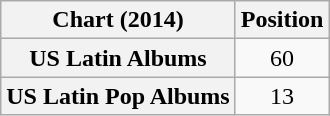<table class="wikitable sortable plainrowheaders">
<tr>
<th scope="col">Chart (2014)</th>
<th scope="col">Position</th>
</tr>
<tr>
<th scope="row">US Latin Albums</th>
<td style="text-align:center;">60</td>
</tr>
<tr>
<th scope="row">US Latin Pop Albums</th>
<td style="text-align:center;">13</td>
</tr>
</table>
